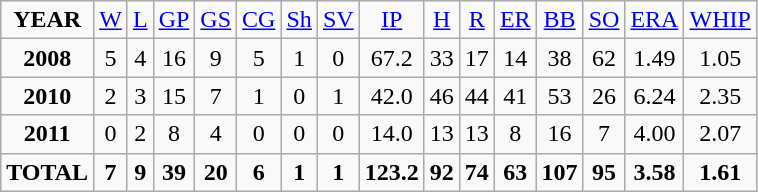<table class="wikitable">
<tr align=center>
<td><strong>YEAR</strong></td>
<td><a href='#'>W</a></td>
<td><a href='#'>L</a></td>
<td><a href='#'>GP</a></td>
<td><a href='#'>GS</a></td>
<td><a href='#'>CG</a></td>
<td><a href='#'>Sh</a></td>
<td><a href='#'>SV</a></td>
<td><a href='#'>IP</a></td>
<td><a href='#'>H</a></td>
<td><a href='#'>R</a></td>
<td><a href='#'>ER</a></td>
<td><a href='#'>BB</a></td>
<td><a href='#'>SO</a></td>
<td><a href='#'>ERA</a></td>
<td><a href='#'>WHIP</a></td>
</tr>
<tr align=center>
<td><strong>2008</strong></td>
<td>5</td>
<td>4</td>
<td>16</td>
<td>9</td>
<td>5</td>
<td>1</td>
<td>0</td>
<td>67.2</td>
<td>33</td>
<td>17</td>
<td>14</td>
<td>38</td>
<td>62</td>
<td>1.49</td>
<td>1.05</td>
</tr>
<tr align=center>
<td><strong>2010</strong></td>
<td>2</td>
<td>3</td>
<td>15</td>
<td>7</td>
<td>1</td>
<td>0</td>
<td>1</td>
<td>42.0</td>
<td>46</td>
<td>44</td>
<td>41</td>
<td>53</td>
<td>26</td>
<td>6.24</td>
<td>2.35</td>
</tr>
<tr align=center>
<td><strong>2011</strong></td>
<td>0</td>
<td>2</td>
<td>8</td>
<td>4</td>
<td>0</td>
<td>0</td>
<td>0</td>
<td>14.0</td>
<td>13</td>
<td>13</td>
<td>8</td>
<td>16</td>
<td>7</td>
<td>4.00</td>
<td>2.07</td>
</tr>
<tr align=center>
<td><strong>TOTAL</strong></td>
<td><strong>7</strong></td>
<td><strong>9</strong></td>
<td><strong>39</strong></td>
<td><strong>20</strong></td>
<td><strong>6</strong></td>
<td><strong>1</strong></td>
<td><strong>1</strong></td>
<td><strong>123.2</strong></td>
<td><strong>92</strong></td>
<td><strong>74</strong></td>
<td><strong>63</strong></td>
<td><strong>107</strong></td>
<td><strong>95</strong></td>
<td><strong>3.58</strong></td>
<td><strong>1.61</strong></td>
</tr>
</table>
